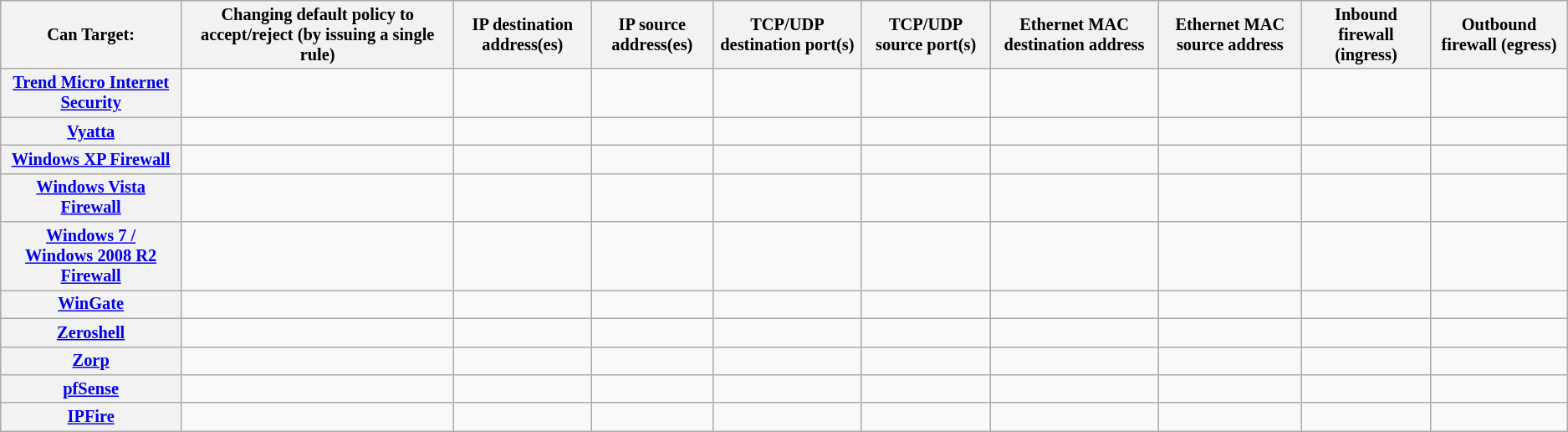<table class="wikitable sortable" style="font-size: 85%; text-align: center;">
<tr>
<th>Can Target:</th>
<th>Changing default policy to accept/reject (by issuing a single rule)</th>
<th>IP destination address(es)</th>
<th>IP source address(es)</th>
<th>TCP/UDP destination port(s)</th>
<th>TCP/UDP source port(s)</th>
<th>Ethernet MAC destination address</th>
<th>Ethernet MAC source address</th>
<th>Inbound firewall (ingress)</th>
<th>Outbound firewall (egress)</th>
</tr>
<tr>
<th><a href='#'>Trend Micro Internet Security</a></th>
<td></td>
<td></td>
<td></td>
<td></td>
<td></td>
<td></td>
<td></td>
<td></td>
<td></td>
</tr>
<tr>
<th><a href='#'>Vyatta</a></th>
<td></td>
<td></td>
<td></td>
<td></td>
<td></td>
<td></td>
<td></td>
<td></td>
<td></td>
</tr>
<tr>
<th><a href='#'>Windows XP Firewall</a></th>
<td></td>
<td></td>
<td></td>
<td></td>
<td></td>
<td></td>
<td></td>
<td></td>
<td></td>
</tr>
<tr>
<th><a href='#'>Windows Vista Firewall</a></th>
<td></td>
<td></td>
<td></td>
<td></td>
<td></td>
<td></td>
<td></td>
<td></td>
<td></td>
</tr>
<tr>
<th><a href='#'>Windows 7 /<br>Windows 2008 R2<br>Firewall</a></th>
<td></td>
<td></td>
<td></td>
<td></td>
<td></td>
<td></td>
<td></td>
<td></td>
<td></td>
</tr>
<tr>
<th><a href='#'>WinGate</a></th>
<td></td>
<td></td>
<td></td>
<td></td>
<td></td>
<td></td>
<td></td>
<td></td>
<td></td>
</tr>
<tr>
<th><a href='#'>Zeroshell</a></th>
<td></td>
<td></td>
<td></td>
<td></td>
<td></td>
<td></td>
<td></td>
<td></td>
<td></td>
</tr>
<tr>
<th><a href='#'>Zorp</a></th>
<td></td>
<td></td>
<td></td>
<td></td>
<td></td>
<td></td>
<td></td>
<td></td>
<td></td>
</tr>
<tr>
<th><a href='#'>pfSense</a></th>
<td></td>
<td></td>
<td></td>
<td></td>
<td></td>
<td></td>
<td></td>
<td></td>
<td></td>
</tr>
<tr>
<th><a href='#'>IPFire</a></th>
<td></td>
<td></td>
<td></td>
<td></td>
<td></td>
<td></td>
<td></td>
<td></td>
<td></td>
</tr>
</table>
